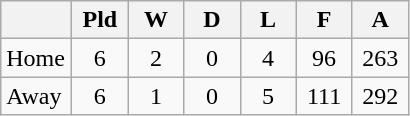<table class="wikitable" border="1">
<tr>
<th width=40></th>
<th width=30>Pld</th>
<th width=30>W</th>
<th width=30>D</th>
<th width=30>L</th>
<th width=30>F</th>
<th width=30>A</th>
</tr>
<tr>
<td>Home</td>
<td align=center>6</td>
<td align=center>2</td>
<td align=center>0</td>
<td align=center>4</td>
<td align=center>96</td>
<td align=center>263</td>
</tr>
<tr>
<td>Away</td>
<td align=center>6</td>
<td align=center>1</td>
<td align=center>0</td>
<td align=center>5</td>
<td align=center>111</td>
<td align=center>292</td>
</tr>
</table>
